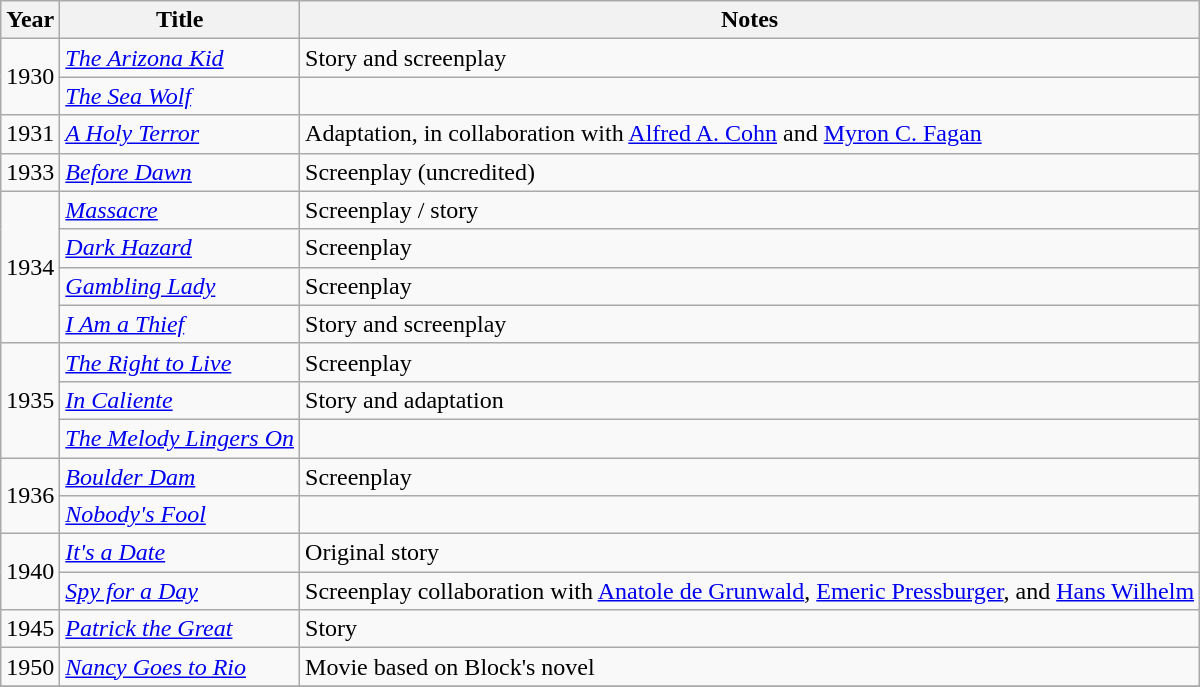<table class="wikitable sortable">
<tr>
<th>Year</th>
<th>Title</th>
<th>Notes</th>
</tr>
<tr>
<td rowspan="2">1930</td>
<td><em><a href='#'>The Arizona Kid</a></em></td>
<td>Story and screenplay</td>
</tr>
<tr>
<td><em><a href='#'>The Sea Wolf</a></em></td>
<td></td>
</tr>
<tr>
<td>1931</td>
<td><em><a href='#'>A Holy Terror</a></em></td>
<td>Adaptation, in collaboration with <a href='#'>Alfred A. Cohn</a> and <a href='#'>Myron C. Fagan</a></td>
</tr>
<tr>
<td>1933</td>
<td><em><a href='#'>Before Dawn</a></em></td>
<td>Screenplay (uncredited)</td>
</tr>
<tr>
<td rowspan="4">1934</td>
<td><em><a href='#'>Massacre</a></em></td>
<td>Screenplay / story</td>
</tr>
<tr>
<td><em><a href='#'>Dark Hazard</a></em></td>
<td>Screenplay</td>
</tr>
<tr>
<td><em><a href='#'>Gambling Lady</a></em></td>
<td>Screenplay</td>
</tr>
<tr>
<td><em><a href='#'>I Am a Thief</a></em></td>
<td>Story and screenplay</td>
</tr>
<tr>
<td rowspan="3">1935</td>
<td><em><a href='#'>The Right to Live</a></em></td>
<td>Screenplay</td>
</tr>
<tr>
<td><em><a href='#'>In Caliente</a></em></td>
<td>Story and adaptation</td>
</tr>
<tr>
<td><em><a href='#'>The Melody Lingers On</a></em></td>
<td></td>
</tr>
<tr>
<td rowspan="2">1936</td>
<td><em><a href='#'>Boulder Dam</a></em></td>
<td>Screenplay</td>
</tr>
<tr>
<td><em><a href='#'>Nobody's Fool</a></em></td>
<td></td>
</tr>
<tr>
<td rowspan="2">1940</td>
<td><em><a href='#'>It's a Date</a></em></td>
<td>Original story</td>
</tr>
<tr>
<td><em><a href='#'>Spy for a Day</a></em></td>
<td>Screenplay collaboration with <a href='#'>Anatole de Grunwald</a>, <a href='#'>Emeric Pressburger</a>, and <a href='#'>Hans Wilhelm</a></td>
</tr>
<tr>
<td>1945</td>
<td><em><a href='#'>Patrick the Great</a></em></td>
<td>Story</td>
</tr>
<tr>
<td>1950</td>
<td><em><a href='#'>Nancy Goes to Rio</a></em></td>
<td>Movie based on Block's novel</td>
</tr>
<tr>
</tr>
</table>
